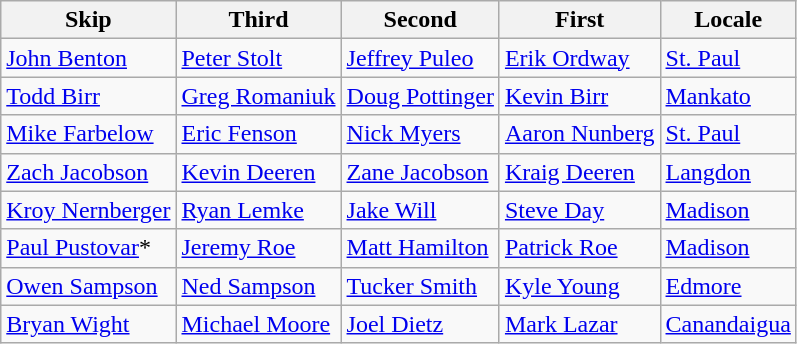<table class="wikitable">
<tr>
<th>Skip</th>
<th>Third</th>
<th>Second</th>
<th>First</th>
<th>Locale</th>
</tr>
<tr>
<td><a href='#'>John Benton</a></td>
<td><a href='#'>Peter Stolt</a></td>
<td><a href='#'>Jeffrey Puleo</a></td>
<td><a href='#'>Erik Ordway</a></td>
<td> <a href='#'>St. Paul</a></td>
</tr>
<tr>
<td><a href='#'>Todd Birr</a></td>
<td><a href='#'>Greg Romaniuk</a></td>
<td><a href='#'>Doug Pottinger</a></td>
<td><a href='#'>Kevin Birr</a></td>
<td> <a href='#'>Mankato</a></td>
</tr>
<tr>
<td><a href='#'>Mike Farbelow</a></td>
<td><a href='#'>Eric Fenson</a></td>
<td><a href='#'>Nick Myers</a></td>
<td><a href='#'>Aaron Nunberg</a></td>
<td> <a href='#'>St. Paul</a></td>
</tr>
<tr>
<td><a href='#'>Zach Jacobson</a></td>
<td><a href='#'>Kevin Deeren</a></td>
<td><a href='#'>Zane Jacobson</a></td>
<td><a href='#'>Kraig Deeren</a></td>
<td> <a href='#'>Langdon</a></td>
</tr>
<tr>
<td><a href='#'>Kroy Nernberger</a></td>
<td><a href='#'>Ryan Lemke</a></td>
<td><a href='#'>Jake Will</a></td>
<td><a href='#'>Steve Day</a></td>
<td> <a href='#'>Madison</a></td>
</tr>
<tr>
<td><a href='#'>Paul Pustovar</a>*</td>
<td><a href='#'>Jeremy Roe</a></td>
<td><a href='#'>Matt Hamilton</a></td>
<td><a href='#'>Patrick Roe</a></td>
<td> <a href='#'>Madison</a></td>
</tr>
<tr>
<td><a href='#'>Owen Sampson</a></td>
<td><a href='#'>Ned Sampson</a></td>
<td><a href='#'>Tucker Smith</a></td>
<td><a href='#'>Kyle Young</a></td>
<td> <a href='#'>Edmore</a></td>
</tr>
<tr>
<td><a href='#'>Bryan Wight</a></td>
<td><a href='#'>Michael Moore</a></td>
<td><a href='#'>Joel Dietz</a></td>
<td><a href='#'>Mark Lazar</a></td>
<td> <a href='#'>Canandaigua</a></td>
</tr>
</table>
